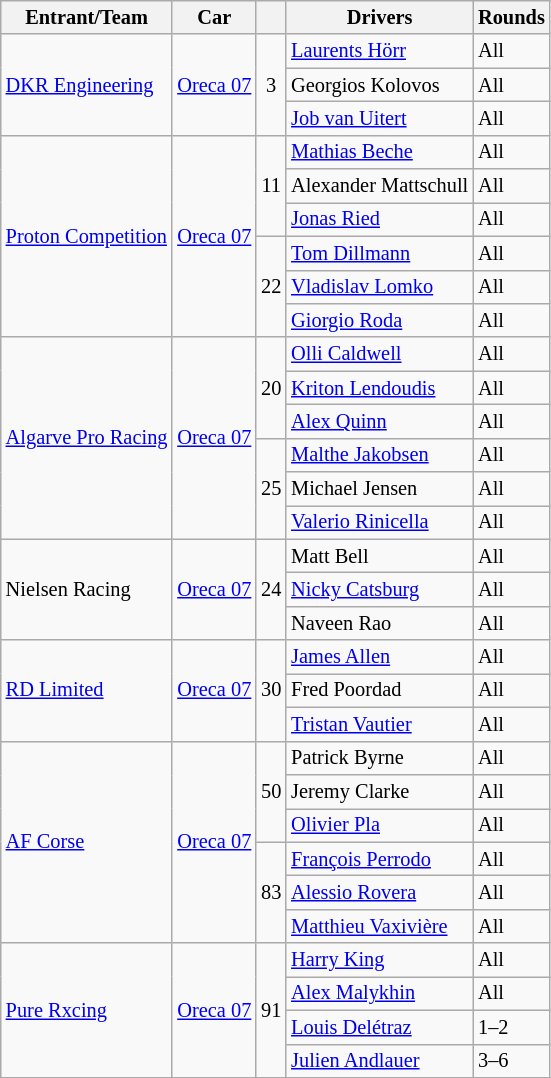<table class="wikitable" style="font-size: 85%">
<tr>
<th>Entrant/Team</th>
<th>Car</th>
<th></th>
<th>Drivers</th>
<th>Rounds</th>
</tr>
<tr>
<td rowspan="3"> <a href='#'>DKR Engineering</a></td>
<td rowspan="3"><a href='#'>Oreca 07</a></td>
<td rowspan="3" align="center">3</td>
<td> <a href='#'>Laurents Hörr</a></td>
<td>All</td>
</tr>
<tr>
<td> Georgios Kolovos</td>
<td>All</td>
</tr>
<tr>
<td> <a href='#'>Job van Uitert</a></td>
<td>All</td>
</tr>
<tr>
<td rowspan="6"> <a href='#'>Proton Competition</a></td>
<td rowspan="6"><a href='#'>Oreca 07</a></td>
<td rowspan="3" align="center">11</td>
<td> <a href='#'>Mathias Beche</a></td>
<td>All</td>
</tr>
<tr>
<td> Alexander Mattschull</td>
<td>All</td>
</tr>
<tr>
<td> <a href='#'>Jonas Ried</a></td>
<td>All</td>
</tr>
<tr>
<td rowspan="3" align="center">22</td>
<td> <a href='#'>Tom Dillmann</a></td>
<td>All</td>
</tr>
<tr>
<td> <a href='#'>Vladislav Lomko</a></td>
<td>All</td>
</tr>
<tr>
<td> <a href='#'>Giorgio Roda</a></td>
<td>All</td>
</tr>
<tr>
<td rowspan="6"> <a href='#'>Algarve Pro Racing</a></td>
<td rowspan="6"><a href='#'>Oreca 07</a></td>
<td rowspan="3" align="center">20</td>
<td> <a href='#'>Olli Caldwell</a></td>
<td>All</td>
</tr>
<tr>
<td> <a href='#'>Kriton Lendoudis</a></td>
<td>All</td>
</tr>
<tr>
<td> <a href='#'>Alex Quinn</a></td>
<td>All</td>
</tr>
<tr>
<td rowspan="3" align="center">25</td>
<td> <a href='#'>Malthe Jakobsen</a></td>
<td>All</td>
</tr>
<tr>
<td> Michael Jensen</td>
<td>All</td>
</tr>
<tr>
<td> <a href='#'>Valerio Rinicella</a></td>
<td>All</td>
</tr>
<tr>
<td rowspan="3"> Nielsen Racing</td>
<td rowspan="3"><a href='#'>Oreca 07</a></td>
<td rowspan="3" align="center">24</td>
<td> Matt Bell</td>
<td>All</td>
</tr>
<tr>
<td> <a href='#'>Nicky Catsburg</a></td>
<td>All</td>
</tr>
<tr>
<td> Naveen Rao</td>
<td>All</td>
</tr>
<tr>
<td rowspan="3"> <a href='#'>RD Limited</a></td>
<td rowspan="3"><a href='#'>Oreca 07</a></td>
<td rowspan="3" align="center">30</td>
<td> <a href='#'>James Allen</a></td>
<td>All</td>
</tr>
<tr>
<td> Fred Poordad</td>
<td>All</td>
</tr>
<tr>
<td> <a href='#'>Tristan Vautier</a></td>
<td>All</td>
</tr>
<tr>
<td rowspan="6"> <a href='#'>AF Corse</a></td>
<td rowspan="6"><a href='#'>Oreca 07</a></td>
<td rowspan="3" align="center">50</td>
<td> Patrick Byrne</td>
<td>All</td>
</tr>
<tr>
<td> Jeremy Clarke</td>
<td>All</td>
</tr>
<tr>
<td> <a href='#'>Olivier Pla</a></td>
<td>All</td>
</tr>
<tr>
<td rowspan="3" align="center">83</td>
<td> <a href='#'>François Perrodo</a></td>
<td>All</td>
</tr>
<tr>
<td> <a href='#'>Alessio Rovera</a></td>
<td>All</td>
</tr>
<tr>
<td> <a href='#'>Matthieu Vaxivière</a></td>
<td>All</td>
</tr>
<tr>
<td rowspan="4"> <a href='#'>Pure Rxcing</a></td>
<td rowspan="4"><a href='#'>Oreca 07</a></td>
<td rowspan="4" align="center">91</td>
<td> <a href='#'>Harry King</a></td>
<td>All</td>
</tr>
<tr>
<td> <a href='#'>Alex Malykhin</a></td>
<td>All</td>
</tr>
<tr>
<td> <a href='#'>Louis Delétraz</a></td>
<td>1–2</td>
</tr>
<tr>
<td> <a href='#'>Julien Andlauer</a></td>
<td>3–6</td>
</tr>
<tr>
</tr>
</table>
